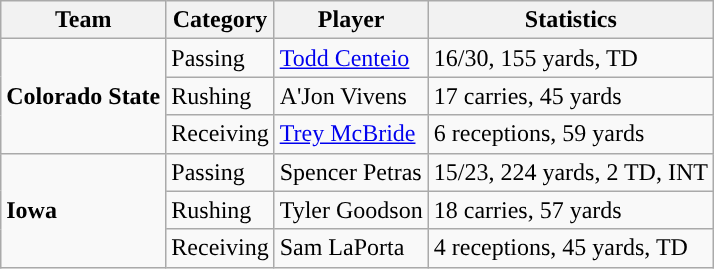<table class="wikitable" style="float: left;">
<tr>
<th>Team</th>
<th>Category</th>
<th>Player</th>
<th>Statistics</th>
</tr>
<tr>
<td rowspan=3><strong>Colorado State</strong></td>
<td>Passing</td>
<td><a href='#'>Todd Centeio</a></td>
<td>16/30, 155 yards, TD</td>
</tr>
<tr>
<td>Rushing</td>
<td>A'Jon Vivens</td>
<td>17 carries, 45 yards</td>
</tr>
<tr>
<td>Receiving</td>
<td><a href='#'>Trey McBride</a></td>
<td>6 receptions, 59 yards</td>
</tr>
<tr>
<td rowspan=3><strong>Iowa</strong></td>
<td>Passing</td>
<td>Spencer Petras</td>
<td>15/23, 224 yards, 2 TD, INT</td>
</tr>
<tr>
<td>Rushing</td>
<td>Tyler Goodson</td>
<td>18 carries, 57 yards</td>
</tr>
<tr>
<td>Receiving</td>
<td>Sam LaPorta</td>
<td>4 receptions, 45 yards, TD</td>
</tr>
</table>
